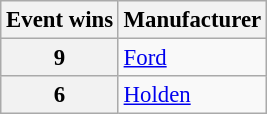<table class="wikitable" style="font-size: 95%;">
<tr>
<th>Event wins</th>
<th>Manufacturer</th>
</tr>
<tr>
<th>9</th>
<td><a href='#'>Ford</a></td>
</tr>
<tr>
<th>6</th>
<td><a href='#'>Holden</a></td>
</tr>
</table>
